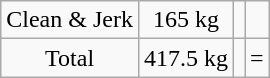<table class = "wikitable" style="text-align:center;">
<tr>
<td>Clean & Jerk</td>
<td>165 kg</td>
<td align=left></td>
<td></td>
</tr>
<tr>
<td>Total</td>
<td>417.5 kg</td>
<td align=left></td>
<td>=</td>
</tr>
</table>
